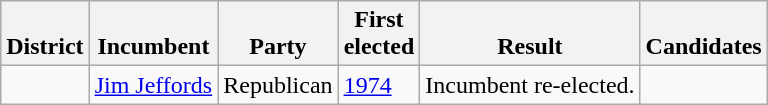<table class=wikitable>
<tr valign=bottom>
<th>District</th>
<th>Incumbent</th>
<th>Party</th>
<th>First<br>elected</th>
<th>Result</th>
<th>Candidates</th>
</tr>
<tr>
<td></td>
<td><a href='#'>Jim Jeffords</a></td>
<td>Republican</td>
<td><a href='#'>1974</a></td>
<td>Incumbent re-elected.</td>
<td nowrap></td>
</tr>
</table>
